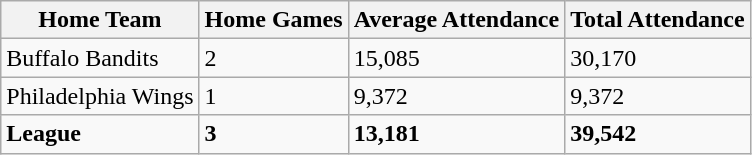<table class="wikitable sortable">
<tr>
<th>Home Team</th>
<th>Home Games</th>
<th>Average Attendance</th>
<th>Total Attendance</th>
</tr>
<tr>
<td>Buffalo Bandits</td>
<td>2</td>
<td>15,085</td>
<td>30,170</td>
</tr>
<tr>
<td>Philadelphia Wings</td>
<td>1</td>
<td>9,372</td>
<td>9,372</td>
</tr>
<tr class="sortbottom">
<td><strong>League</strong></td>
<td><strong>3</strong></td>
<td><strong>13,181</strong></td>
<td><strong>39,542</strong></td>
</tr>
</table>
